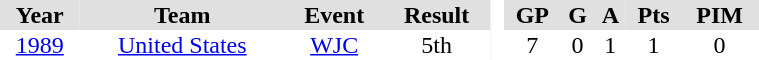<table border="0" cellpadding="1" cellspacing="0" style="text-align:center; width:40%">
<tr ALIGN="centre" bgcolor="#e0e0e0">
<th>Year</th>
<th>Team</th>
<th>Event</th>
<th>Result</th>
<th rowspan="99" bgcolor="#ffffff"> </th>
<th>GP</th>
<th>G</th>
<th>A</th>
<th>Pts</th>
<th>PIM</th>
</tr>
<tr>
<td><a href='#'>1989</a></td>
<td><a href='#'>United States</a></td>
<td><a href='#'>WJC</a></td>
<td>5th</td>
<td>7</td>
<td>0</td>
<td>1</td>
<td>1</td>
<td>0</td>
</tr>
</table>
